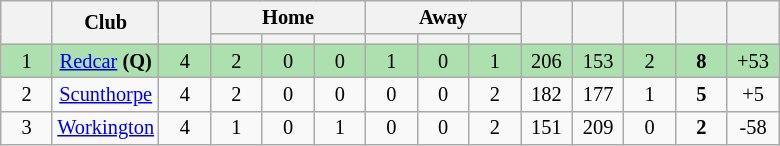<table class="wikitable" style="text-align:center; font-size:85%">
<tr>
<th rowspan="2" style="width:28px;"></th>
<th rowspan=2>Club</th>
<th rowspan="2" style="width:28px;"></th>
<th colspan=3>Home</th>
<th colspan=3>Away</th>
<th rowspan="2" style="width:28px;"></th>
<th rowspan="2" style="width:28px;"></th>
<th rowspan="2" style="width:28px;"></th>
<th rowspan="2" style="width:28px;"></th>
<th rowspan="2" style="width:28px;"></th>
</tr>
<tr>
<th width=28></th>
<th width=28></th>
<th width=28></th>
<th width=28></th>
<th width=28></th>
<th width=28></th>
</tr>
<tr style="background:#ACE1AF;">
<td align="center">1</td>
<td><a href='#'>Redcar</a> <strong>(Q)</strong></td>
<td align="center">4</td>
<td align="center">2</td>
<td align="center">0</td>
<td align="center">0</td>
<td align="center">1</td>
<td align="center">0</td>
<td align="center">1</td>
<td align="center">206</td>
<td align="center">153</td>
<td align="center">2</td>
<td align="center"><strong>8</strong></td>
<td align="center">+53</td>
</tr>
<tr>
<td align="center">2</td>
<td><a href='#'>Scunthorpe</a></td>
<td align="center">4</td>
<td align="center">2</td>
<td align="center">0</td>
<td align="center">0</td>
<td align="center">0</td>
<td align="center">0</td>
<td align="center">2</td>
<td align="center">182</td>
<td align="center">177</td>
<td align="center">1</td>
<td align="center"><strong>5</strong></td>
<td align="center">+5</td>
</tr>
<tr>
<td align="center">3</td>
<td><a href='#'>Workington</a></td>
<td align="center">4</td>
<td align="center">1</td>
<td align="center">0</td>
<td align="center">1</td>
<td align="center">0</td>
<td align="center">0</td>
<td align="center">2</td>
<td align="center">151</td>
<td align="center">209</td>
<td align="center">0</td>
<td align="center"><strong>2</strong></td>
<td align="center">-58</td>
</tr>
</table>
